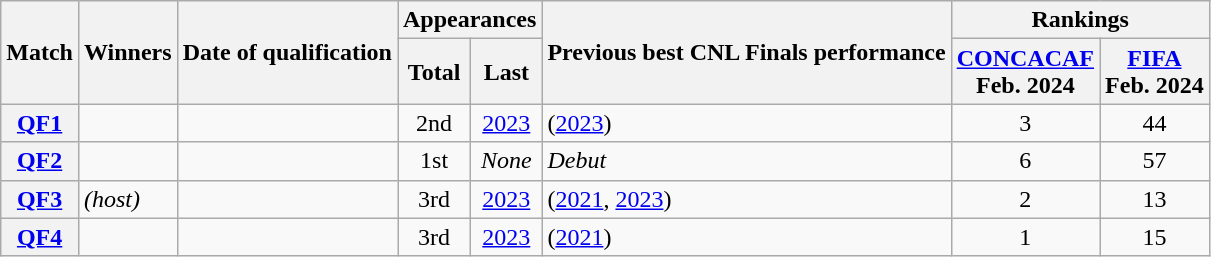<table class="wikitable sortable">
<tr>
<th rowspan=2>Match</th>
<th rowspan=2>Winners</th>
<th rowspan=2>Date of qualification</th>
<th colspan=2>Appearances</th>
<th rowspan=2>Previous best CNL Finals performance</th>
<th colspan=2>Rankings</th>
</tr>
<tr>
<th data-sort-type="number">Total</th>
<th>Last</th>
<th><a href='#'>CONCACAF</a><br>Feb. 2024</th>
<th><a href='#'>FIFA</a><br>Feb. 2024</th>
</tr>
<tr>
<th><a href='#'>QF1</a></th>
<td></td>
<td></td>
<td align=center>2nd</td>
<td align=center><a href='#'>2023</a></td>
<td> (<a href='#'>2023</a>)</td>
<td align=center>3</td>
<td align=center>44</td>
</tr>
<tr>
<th><a href='#'>QF2</a></th>
<td></td>
<td></td>
<td align=center>1st</td>
<td align=center><em>None</em></td>
<td><em>Debut</em></td>
<td align=center>6</td>
<td align=center>57</td>
</tr>
<tr>
<th><a href='#'>QF3</a></th>
<td> <em>(host)</em></td>
<td></td>
<td align=center>3rd</td>
<td align=center><a href='#'>2023</a></td>
<td> (<a href='#'>2021</a>, <a href='#'>2023</a>)</td>
<td align=center>2</td>
<td align=center>13</td>
</tr>
<tr>
<th><a href='#'>QF4</a></th>
<td></td>
<td></td>
<td align=center>3rd</td>
<td align=center><a href='#'>2023</a></td>
<td> (<a href='#'>2021</a>)</td>
<td align=center>1</td>
<td align=center>15</td>
</tr>
</table>
